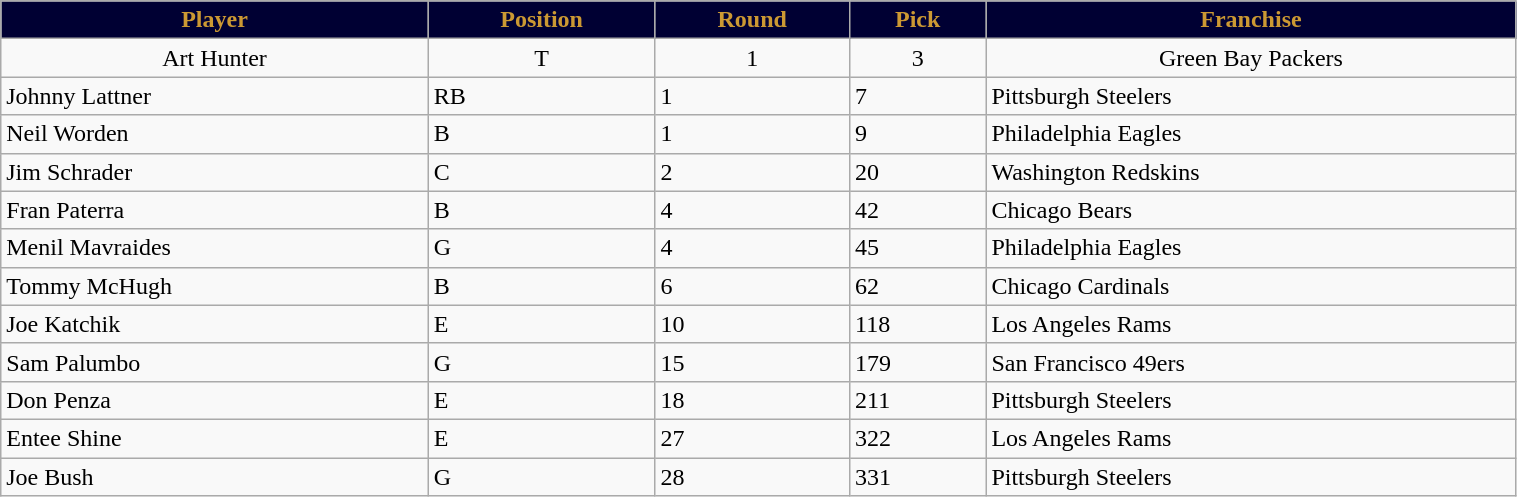<table class="wikitable" width="80%">
<tr align="center"  style="background:#000033;color:#CC9933;">
<td><strong>Player</strong></td>
<td><strong>Position</strong></td>
<td><strong>Round</strong></td>
<td><strong>Pick</strong></td>
<td><strong>Franchise</strong></td>
</tr>
<tr align="center" bgcolor="">
<td>Art Hunter</td>
<td>T</td>
<td>1</td>
<td>3</td>
<td>Green Bay Packers</td>
</tr>
<tr>
<td>Johnny Lattner</td>
<td>RB</td>
<td>1</td>
<td>7</td>
<td>Pittsburgh Steelers</td>
</tr>
<tr>
<td>Neil Worden</td>
<td>B</td>
<td>1</td>
<td>9</td>
<td>Philadelphia Eagles</td>
</tr>
<tr>
<td>Jim Schrader</td>
<td>C</td>
<td>2</td>
<td>20</td>
<td>Washington Redskins</td>
</tr>
<tr>
<td>Fran Paterra</td>
<td>B</td>
<td>4</td>
<td>42</td>
<td>Chicago Bears</td>
</tr>
<tr>
<td>Menil Mavraides</td>
<td>G</td>
<td>4</td>
<td>45</td>
<td>Philadelphia Eagles</td>
</tr>
<tr>
<td>Tommy McHugh</td>
<td>B</td>
<td>6</td>
<td>62</td>
<td>Chicago Cardinals</td>
</tr>
<tr>
<td>Joe Katchik</td>
<td>E</td>
<td>10</td>
<td>118</td>
<td>Los Angeles Rams</td>
</tr>
<tr>
<td>Sam Palumbo</td>
<td>G</td>
<td>15</td>
<td>179</td>
<td>San Francisco 49ers</td>
</tr>
<tr>
<td>Don Penza</td>
<td>E</td>
<td>18</td>
<td>211</td>
<td>Pittsburgh Steelers</td>
</tr>
<tr>
<td>Entee Shine</td>
<td>E</td>
<td>27</td>
<td>322</td>
<td>Los Angeles Rams</td>
</tr>
<tr>
<td>Joe Bush</td>
<td>G</td>
<td>28</td>
<td>331</td>
<td>Pittsburgh Steelers</td>
</tr>
</table>
